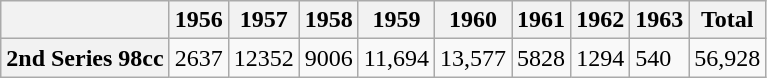<table class="wikitable">
<tr>
<th></th>
<th>1956</th>
<th>1957</th>
<th>1958</th>
<th>1959</th>
<th>1960</th>
<th>1961</th>
<th>1962</th>
<th>1963</th>
<th>Total</th>
</tr>
<tr>
<th>2nd Series 98cc</th>
<td>2637</td>
<td>12352</td>
<td>9006</td>
<td>11,694</td>
<td>13,577</td>
<td>5828</td>
<td>1294</td>
<td>540</td>
<td>56,928</td>
</tr>
</table>
